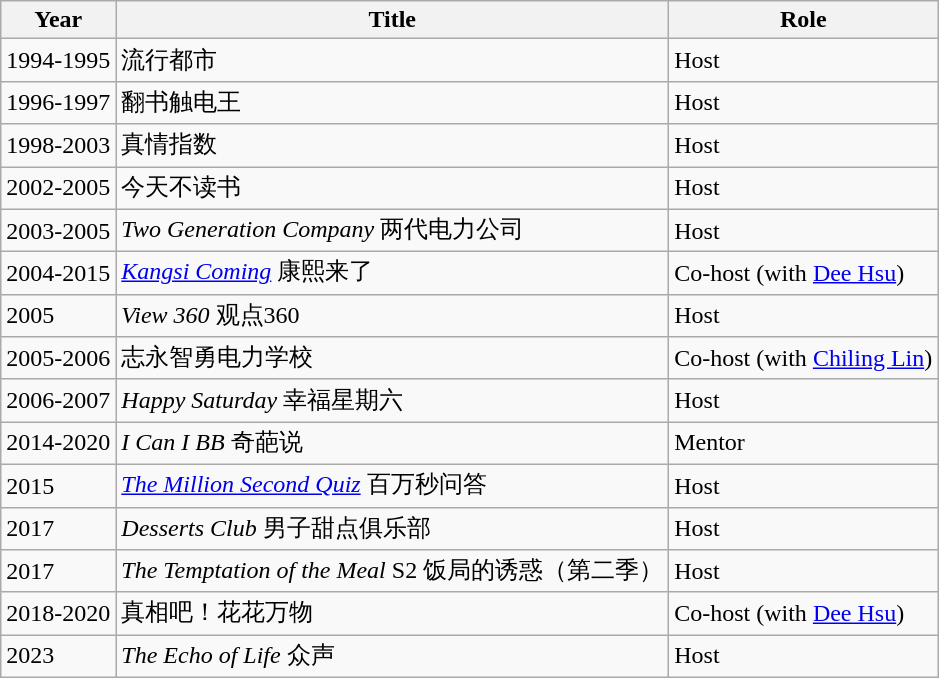<table class="wikitable sortable">
<tr>
<th>Year</th>
<th>Title</th>
<th>Role</th>
</tr>
<tr>
<td>1994-1995</td>
<td>流行都市</td>
<td>Host</td>
</tr>
<tr>
<td>1996-1997</td>
<td>翻书触电王</td>
<td>Host</td>
</tr>
<tr>
<td>1998-2003</td>
<td>真情指数</td>
<td>Host</td>
</tr>
<tr>
<td>2002-2005</td>
<td>今天不读书</td>
<td>Host</td>
</tr>
<tr>
<td>2003-2005</td>
<td><em>Two Generation Company</em> 两代电力公司</td>
<td>Host</td>
</tr>
<tr>
<td>2004-2015</td>
<td><em><a href='#'>Kangsi Coming</a></em> 康熙来了</td>
<td>Co-host (with <a href='#'>Dee Hsu</a>)</td>
</tr>
<tr>
<td>2005</td>
<td><em>View 360</em> 观点360</td>
<td>Host</td>
</tr>
<tr>
<td>2005-2006</td>
<td>志永智勇电力学校</td>
<td>Co-host (with <a href='#'>Chiling Lin</a>)</td>
</tr>
<tr>
<td>2006-2007</td>
<td><em>Happy Saturday</em> 幸福星期六</td>
<td>Host</td>
</tr>
<tr>
<td>2014-2020</td>
<td><em>I Can I BB</em> 奇葩说</td>
<td>Mentor</td>
</tr>
<tr>
<td>2015</td>
<td><em><a href='#'>The Million Second Quiz</a></em> 百万秒问答</td>
<td>Host</td>
</tr>
<tr>
<td>2017</td>
<td><em>Desserts Club</em> 男子甜点俱乐部</td>
<td>Host</td>
</tr>
<tr>
<td>2017</td>
<td><em>The Temptation of the Meal</em> S2 饭局的诱惑（第二季）</td>
<td>Host</td>
</tr>
<tr>
<td>2018-2020</td>
<td>真相吧！花花万物</td>
<td>Co-host (with <a href='#'>Dee Hsu</a>)</td>
</tr>
<tr>
<td>2023</td>
<td><em>The Echo of Life</em> 众声</td>
<td>Host</td>
</tr>
</table>
